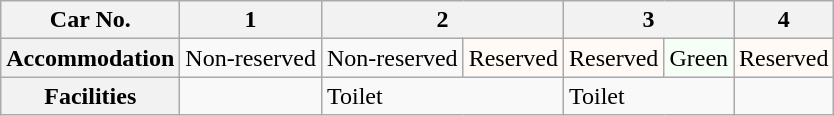<table class="wikitable">
<tr>
<th>Car No.</th>
<th>1</th>
<th colspan=2>2</th>
<th colspan=2>3</th>
<th>4</th>
</tr>
<tr>
<th>Accommodation</th>
<td>Non-reserved</td>
<td>Non-reserved</td>
<td style="background: #FFFAF5">Reserved</td>
<td style="background: #FFFAF5">Reserved</td>
<td style="background: #F5FFF5">Green</td>
<td style="background: #FFFAF5">Reserved</td>
</tr>
<tr>
<th>Facilities</th>
<td> </td>
<td colspan=2>Toilet</td>
<td colspan=2>Toilet</td>
<td> </td>
</tr>
</table>
